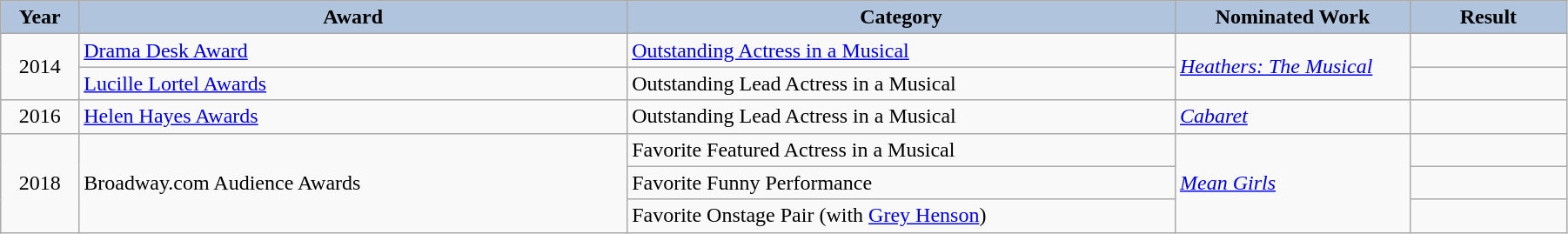<table class="wikitable" width="95%">
<tr align="center">
<th style="background:#B0C4DE; width:5%">Year</th>
<th style="background:#B0C4DE; width:35%">Award</th>
<th style="background:#B0C4DE; width:35%">Category</th>
<th style="background:#B0C4DE; width:15%">Nominated Work</th>
<th style="background:#B0C4DE; width:10%">Result</th>
</tr>
<tr>
<td rowspan="2" align="center">2014</td>
<td><a href='#'>Drama Desk Award</a></td>
<td><a href='#'>Outstanding Actress in a Musical</a></td>
<td rowspan="2"><em><a href='#'>Heathers: The Musical</a></em></td>
<td></td>
</tr>
<tr>
<td><a href='#'>Lucille Lortel Awards</a></td>
<td>Outstanding Lead Actress in a Musical</td>
<td></td>
</tr>
<tr>
<td align="center">2016</td>
<td><a href='#'>Helen Hayes Awards</a></td>
<td>Outstanding Lead Actress in a Musical</td>
<td><em><a href='#'>Cabaret</a></em></td>
<td></td>
</tr>
<tr>
<td align="center" rowspan="3">2018</td>
<td rowspan="3">Broadway.com Audience Awards</td>
<td>Favorite Featured Actress in a Musical</td>
<td rowspan="3"><em><a href='#'>Mean Girls</a></em></td>
<td></td>
</tr>
<tr>
<td>Favorite Funny Performance</td>
<td></td>
</tr>
<tr>
<td>Favorite Onstage Pair (with <a href='#'>Grey Henson</a>)</td>
<td></td>
</tr>
</table>
